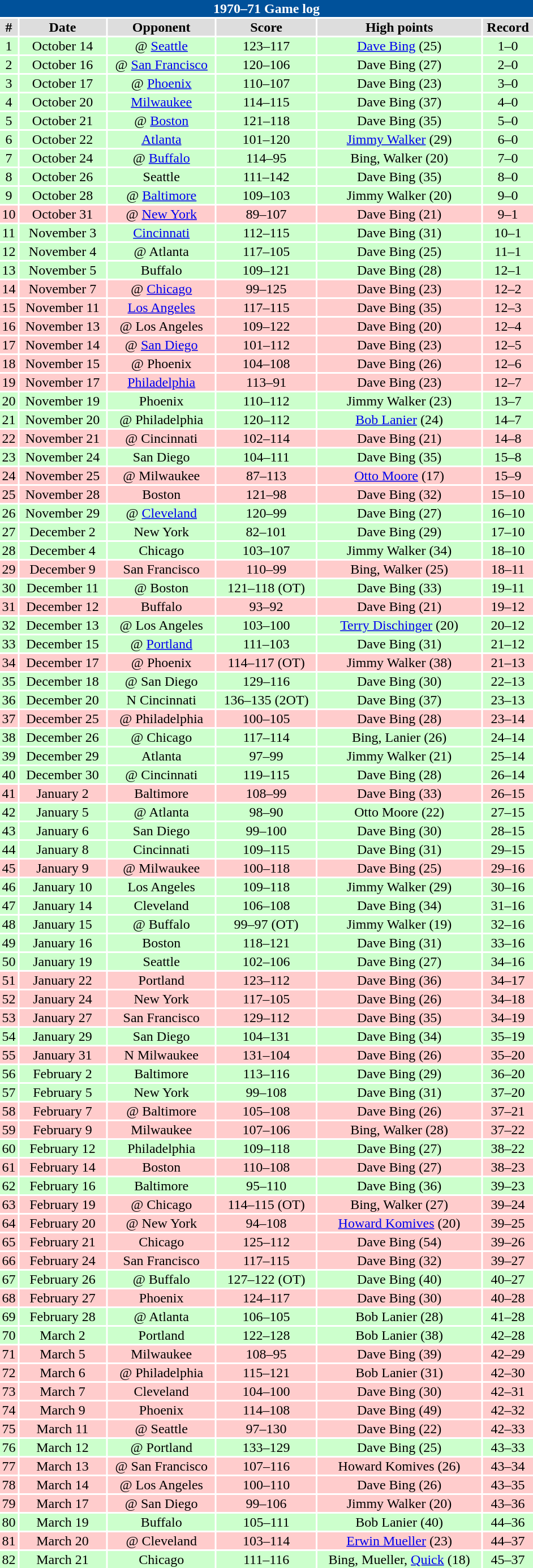<table class="toccolours collapsible" width=50% style="clear:both; margin:1.5em auto; text-align:center">
<tr>
<th colspan=11 style="background:#00519a; color:white;">1970–71 Game log</th>
</tr>
<tr align="center" bgcolor="#dddddd">
<td><strong>#</strong></td>
<td><strong>Date</strong></td>
<td><strong>Opponent</strong></td>
<td><strong>Score</strong></td>
<td><strong>High points</strong></td>
<td><strong>Record</strong></td>
</tr>
<tr align="center" bgcolor="ccffcc">
<td>1</td>
<td>October 14</td>
<td>@ <a href='#'>Seattle</a></td>
<td>123–117</td>
<td><a href='#'>Dave Bing</a> (25)</td>
<td>1–0</td>
</tr>
<tr align="center" bgcolor="ccffcc">
<td>2</td>
<td>October 16</td>
<td>@ <a href='#'>San Francisco</a></td>
<td>120–106</td>
<td>Dave Bing (27)</td>
<td>2–0</td>
</tr>
<tr align="center" bgcolor="ccffcc">
<td>3</td>
<td>October 17</td>
<td>@ <a href='#'>Phoenix</a></td>
<td>110–107</td>
<td>Dave Bing (23)</td>
<td>3–0</td>
</tr>
<tr align="center" bgcolor="ccffcc">
<td>4</td>
<td>October 20</td>
<td><a href='#'>Milwaukee</a></td>
<td>114–115</td>
<td>Dave Bing (37)</td>
<td>4–0</td>
</tr>
<tr align="center" bgcolor="ccffcc">
<td>5</td>
<td>October 21</td>
<td>@ <a href='#'>Boston</a></td>
<td>121–118</td>
<td>Dave Bing (35)</td>
<td>5–0</td>
</tr>
<tr align="center" bgcolor="ccffcc">
<td>6</td>
<td>October 22</td>
<td><a href='#'>Atlanta</a></td>
<td>101–120</td>
<td><a href='#'>Jimmy Walker</a> (29)</td>
<td>6–0</td>
</tr>
<tr align="center" bgcolor="ccffcc">
<td>7</td>
<td>October 24</td>
<td>@ <a href='#'>Buffalo</a></td>
<td>114–95</td>
<td>Bing, Walker (20)</td>
<td>7–0</td>
</tr>
<tr align="center" bgcolor="ccffcc">
<td>8</td>
<td>October 26</td>
<td>Seattle</td>
<td>111–142</td>
<td>Dave Bing (35)</td>
<td>8–0</td>
</tr>
<tr align="center" bgcolor="ccffcc">
<td>9</td>
<td>October 28</td>
<td>@ <a href='#'>Baltimore</a></td>
<td>109–103</td>
<td>Jimmy Walker (20)</td>
<td>9–0</td>
</tr>
<tr align="center" bgcolor="ffcccc">
<td>10</td>
<td>October 31</td>
<td>@ <a href='#'>New York</a></td>
<td>89–107</td>
<td>Dave Bing (21)</td>
<td>9–1</td>
</tr>
<tr align="center" bgcolor="ccffcc">
<td>11</td>
<td>November 3</td>
<td><a href='#'>Cincinnati</a></td>
<td>112–115</td>
<td>Dave Bing (31)</td>
<td>10–1</td>
</tr>
<tr align="center" bgcolor="ccffcc">
<td>12</td>
<td>November 4</td>
<td>@ Atlanta</td>
<td>117–105</td>
<td>Dave Bing (25)</td>
<td>11–1</td>
</tr>
<tr align="center" bgcolor="ccffcc">
<td>13</td>
<td>November 5</td>
<td>Buffalo</td>
<td>109–121</td>
<td>Dave Bing (28)</td>
<td>12–1</td>
</tr>
<tr align="center" bgcolor="ffcccc">
<td>14</td>
<td>November 7</td>
<td>@ <a href='#'>Chicago</a></td>
<td>99–125</td>
<td>Dave Bing (23)</td>
<td>12–2</td>
</tr>
<tr align="center" bgcolor="ffcccc">
<td>15</td>
<td>November 11</td>
<td><a href='#'>Los Angeles</a></td>
<td>117–115</td>
<td>Dave Bing (35)</td>
<td>12–3</td>
</tr>
<tr align="center" bgcolor="ffcccc">
<td>16</td>
<td>November 13</td>
<td>@ Los Angeles</td>
<td>109–122</td>
<td>Dave Bing (20)</td>
<td>12–4</td>
</tr>
<tr align="center" bgcolor="ffcccc">
<td>17</td>
<td>November 14</td>
<td>@ <a href='#'>San Diego</a></td>
<td>101–112</td>
<td>Dave Bing (23)</td>
<td>12–5</td>
</tr>
<tr align="center" bgcolor="ffcccc">
<td>18</td>
<td>November 15</td>
<td>@ Phoenix</td>
<td>104–108</td>
<td>Dave Bing (26)</td>
<td>12–6</td>
</tr>
<tr align="center" bgcolor="ffcccc">
<td>19</td>
<td>November 17</td>
<td><a href='#'>Philadelphia</a></td>
<td>113–91</td>
<td>Dave Bing (23)</td>
<td>12–7</td>
</tr>
<tr align="center" bgcolor="ccffcc">
<td>20</td>
<td>November 19</td>
<td>Phoenix</td>
<td>110–112</td>
<td>Jimmy Walker (23)</td>
<td>13–7</td>
</tr>
<tr align="center" bgcolor="ccffcc">
<td>21</td>
<td>November 20</td>
<td>@ Philadelphia</td>
<td>120–112</td>
<td><a href='#'>Bob Lanier</a> (24)</td>
<td>14–7</td>
</tr>
<tr align="center" bgcolor="ffcccc">
<td>22</td>
<td>November 21</td>
<td>@ Cincinnati</td>
<td>102–114</td>
<td>Dave Bing (21)</td>
<td>14–8</td>
</tr>
<tr align="center" bgcolor="ccffcc">
<td>23</td>
<td>November 24</td>
<td>San Diego</td>
<td>104–111</td>
<td>Dave Bing (35)</td>
<td>15–8</td>
</tr>
<tr align="center" bgcolor="ffcccc">
<td>24</td>
<td>November 25</td>
<td>@ Milwaukee</td>
<td>87–113</td>
<td><a href='#'>Otto Moore</a> (17)</td>
<td>15–9</td>
</tr>
<tr align="center" bgcolor="ffcccc">
<td>25</td>
<td>November 28</td>
<td>Boston</td>
<td>121–98</td>
<td>Dave Bing (32)</td>
<td>15–10</td>
</tr>
<tr align="center" bgcolor="ccffcc">
<td>26</td>
<td>November 29</td>
<td>@ <a href='#'>Cleveland</a></td>
<td>120–99</td>
<td>Dave Bing (27)</td>
<td>16–10</td>
</tr>
<tr align="center" bgcolor="ccffcc">
<td>27</td>
<td>December 2</td>
<td>New York</td>
<td>82–101</td>
<td>Dave Bing (29)</td>
<td>17–10</td>
</tr>
<tr align="center" bgcolor="ccffcc">
<td>28</td>
<td>December 4</td>
<td>Chicago</td>
<td>103–107</td>
<td>Jimmy Walker (34)</td>
<td>18–10</td>
</tr>
<tr align="center" bgcolor="ffcccc">
<td>29</td>
<td>December 9</td>
<td>San Francisco</td>
<td>110–99</td>
<td>Bing, Walker (25)</td>
<td>18–11</td>
</tr>
<tr align="center" bgcolor="ccffcc">
<td>30</td>
<td>December 11</td>
<td>@ Boston</td>
<td>121–118 (OT)</td>
<td>Dave Bing (33)</td>
<td>19–11</td>
</tr>
<tr align="center" bgcolor="ffcccc">
<td>31</td>
<td>December 12</td>
<td>Buffalo</td>
<td>93–92</td>
<td>Dave Bing (21)</td>
<td>19–12</td>
</tr>
<tr align="center" bgcolor="ccffcc">
<td>32</td>
<td>December 13</td>
<td>@ Los Angeles</td>
<td>103–100</td>
<td><a href='#'>Terry Dischinger</a> (20)</td>
<td>20–12</td>
</tr>
<tr align="center" bgcolor="ccffcc">
<td>33</td>
<td>December 15</td>
<td>@ <a href='#'>Portland</a></td>
<td>111–103</td>
<td>Dave Bing (31)</td>
<td>21–12</td>
</tr>
<tr align="center" bgcolor="ffcccc">
<td>34</td>
<td>December 17</td>
<td>@ Phoenix</td>
<td>114–117 (OT)</td>
<td>Jimmy Walker (38)</td>
<td>21–13</td>
</tr>
<tr align="center" bgcolor="ccffcc">
<td>35</td>
<td>December 18</td>
<td>@ San Diego</td>
<td>129–116</td>
<td>Dave Bing (30)</td>
<td>22–13</td>
</tr>
<tr align="center" bgcolor="ccffcc">
<td>36</td>
<td>December 20</td>
<td>N Cincinnati</td>
<td>136–135 (2OT)</td>
<td>Dave Bing (37)</td>
<td>23–13</td>
</tr>
<tr align="center" bgcolor="ffcccc">
<td>37</td>
<td>December 25</td>
<td>@ Philadelphia</td>
<td>100–105</td>
<td>Dave Bing (28)</td>
<td>23–14</td>
</tr>
<tr align="center" bgcolor="ccffcc">
<td>38</td>
<td>December 26</td>
<td>@ Chicago</td>
<td>117–114</td>
<td>Bing, Lanier (26)</td>
<td>24–14</td>
</tr>
<tr align="center" bgcolor="ccffcc">
<td>39</td>
<td>December 29</td>
<td>Atlanta</td>
<td>97–99</td>
<td>Jimmy Walker (21)</td>
<td>25–14</td>
</tr>
<tr align="center" bgcolor="ccffcc">
<td>40</td>
<td>December 30</td>
<td>@ Cincinnati</td>
<td>119–115</td>
<td>Dave Bing (28)</td>
<td>26–14</td>
</tr>
<tr align="center" bgcolor="ffcccc">
<td>41</td>
<td>January 2</td>
<td>Baltimore</td>
<td>108–99</td>
<td>Dave Bing (33)</td>
<td>26–15</td>
</tr>
<tr align="center" bgcolor="ccffcc">
<td>42</td>
<td>January 5</td>
<td>@ Atlanta</td>
<td>98–90</td>
<td>Otto Moore (22)</td>
<td>27–15</td>
</tr>
<tr align="center" bgcolor="ccffcc">
<td>43</td>
<td>January 6</td>
<td>San Diego</td>
<td>99–100</td>
<td>Dave Bing (30)</td>
<td>28–15</td>
</tr>
<tr align="center" bgcolor="ccffcc">
<td>44</td>
<td>January 8</td>
<td>Cincinnati</td>
<td>109–115</td>
<td>Dave Bing (31)</td>
<td>29–15</td>
</tr>
<tr align="center" bgcolor="ffcccc">
<td>45</td>
<td>January 9</td>
<td>@ Milwaukee</td>
<td>100–118</td>
<td>Dave Bing (25)</td>
<td>29–16</td>
</tr>
<tr align="center" bgcolor="ccffcc">
<td>46</td>
<td>January 10</td>
<td>Los Angeles</td>
<td>109–118</td>
<td>Jimmy Walker (29)</td>
<td>30–16</td>
</tr>
<tr align="center" bgcolor="ccffcc">
<td>47</td>
<td>January 14</td>
<td>Cleveland</td>
<td>106–108</td>
<td>Dave Bing (34)</td>
<td>31–16</td>
</tr>
<tr align="center" bgcolor="ccffcc">
<td>48</td>
<td>January 15</td>
<td>@ Buffalo</td>
<td>99–97 (OT)</td>
<td>Jimmy Walker (19)</td>
<td>32–16</td>
</tr>
<tr align="center" bgcolor="ccffcc">
<td>49</td>
<td>January 16</td>
<td>Boston</td>
<td>118–121</td>
<td>Dave Bing (31)</td>
<td>33–16</td>
</tr>
<tr align="center" bgcolor="ccffcc">
<td>50</td>
<td>January 19</td>
<td>Seattle</td>
<td>102–106</td>
<td>Dave Bing (27)</td>
<td>34–16</td>
</tr>
<tr align="center" bgcolor="ffcccc">
<td>51</td>
<td>January 22</td>
<td>Portland</td>
<td>123–112</td>
<td>Dave Bing (36)</td>
<td>34–17</td>
</tr>
<tr align="center" bgcolor="ffcccc">
<td>52</td>
<td>January 24</td>
<td>New York</td>
<td>117–105</td>
<td>Dave Bing (26)</td>
<td>34–18</td>
</tr>
<tr align="center" bgcolor="ffcccc">
<td>53</td>
<td>January 27</td>
<td>San Francisco</td>
<td>129–112</td>
<td>Dave Bing (35)</td>
<td>34–19</td>
</tr>
<tr align="center" bgcolor="ccffcc">
<td>54</td>
<td>January 29</td>
<td>San Diego</td>
<td>104–131</td>
<td>Dave Bing (34)</td>
<td>35–19</td>
</tr>
<tr align="center" bgcolor="ffcccc">
<td>55</td>
<td>January 31</td>
<td>N Milwaukee</td>
<td>131–104</td>
<td>Dave Bing (26)</td>
<td>35–20</td>
</tr>
<tr align="center" bgcolor="ccffcc">
<td>56</td>
<td>February 2</td>
<td>Baltimore</td>
<td>113–116</td>
<td>Dave Bing (29)</td>
<td>36–20</td>
</tr>
<tr align="center" bgcolor="ccffcc">
<td>57</td>
<td>February 5</td>
<td>New York</td>
<td>99–108</td>
<td>Dave Bing (31)</td>
<td>37–20</td>
</tr>
<tr align="center" bgcolor="ffcccc">
<td>58</td>
<td>February 7</td>
<td>@ Baltimore</td>
<td>105–108</td>
<td>Dave Bing (26)</td>
<td>37–21</td>
</tr>
<tr align="center" bgcolor="ffcccc">
<td>59</td>
<td>February 9</td>
<td>Milwaukee</td>
<td>107–106</td>
<td>Bing, Walker (28)</td>
<td>37–22</td>
</tr>
<tr align="center" bgcolor="ccffcc">
<td>60</td>
<td>February 12</td>
<td>Philadelphia</td>
<td>109–118</td>
<td>Dave Bing (27)</td>
<td>38–22</td>
</tr>
<tr align="center" bgcolor="ffcccc">
<td>61</td>
<td>February 14</td>
<td>Boston</td>
<td>110–108</td>
<td>Dave Bing (27)</td>
<td>38–23</td>
</tr>
<tr align="center" bgcolor="ccffcc">
<td>62</td>
<td>February 16</td>
<td>Baltimore</td>
<td>95–110</td>
<td>Dave Bing (36)</td>
<td>39–23</td>
</tr>
<tr align="center" bgcolor="ffcccc">
<td>63</td>
<td>February 19</td>
<td>@ Chicago</td>
<td>114–115 (OT)</td>
<td>Bing, Walker (27)</td>
<td>39–24</td>
</tr>
<tr align="center" bgcolor="ffcccc">
<td>64</td>
<td>February 20</td>
<td>@ New York</td>
<td>94–108</td>
<td><a href='#'>Howard Komives</a> (20)</td>
<td>39–25</td>
</tr>
<tr align="center" bgcolor="ffcccc">
<td>65</td>
<td>February 21</td>
<td>Chicago</td>
<td>125–112</td>
<td>Dave Bing (54)</td>
<td>39–26</td>
</tr>
<tr align="center" bgcolor="ffcccc">
<td>66</td>
<td>February 24</td>
<td>San Francisco</td>
<td>117–115</td>
<td>Dave Bing (32)</td>
<td>39–27</td>
</tr>
<tr align="center" bgcolor="ccffcc">
<td>67</td>
<td>February 26</td>
<td>@ Buffalo</td>
<td>127–122 (OT)</td>
<td>Dave Bing (40)</td>
<td>40–27</td>
</tr>
<tr align="center" bgcolor="ffcccc">
<td>68</td>
<td>February 27</td>
<td>Phoenix</td>
<td>124–117</td>
<td>Dave Bing (30)</td>
<td>40–28</td>
</tr>
<tr align="center" bgcolor="ccffcc">
<td>69</td>
<td>February 28</td>
<td>@ Atlanta</td>
<td>106–105</td>
<td>Bob Lanier (28)</td>
<td>41–28</td>
</tr>
<tr align="center" bgcolor="ccffcc">
<td>70</td>
<td>March 2</td>
<td>Portland</td>
<td>122–128</td>
<td>Bob Lanier (38)</td>
<td>42–28</td>
</tr>
<tr align="center" bgcolor="ffcccc">
<td>71</td>
<td>March 5</td>
<td>Milwaukee</td>
<td>108–95</td>
<td>Dave Bing (39)</td>
<td>42–29</td>
</tr>
<tr align="center" bgcolor="ffcccc">
<td>72</td>
<td>March 6</td>
<td>@ Philadelphia</td>
<td>115–121</td>
<td>Bob Lanier (31)</td>
<td>42–30</td>
</tr>
<tr align="center" bgcolor="ffcccc">
<td>73</td>
<td>March 7</td>
<td>Cleveland</td>
<td>104–100</td>
<td>Dave Bing (30)</td>
<td>42–31</td>
</tr>
<tr align="center" bgcolor="ffcccc">
<td>74</td>
<td>March 9</td>
<td>Phoenix</td>
<td>114–108</td>
<td>Dave Bing (49)</td>
<td>42–32</td>
</tr>
<tr align="center" bgcolor="ffcccc">
<td>75</td>
<td>March 11</td>
<td>@ Seattle</td>
<td>97–130</td>
<td>Dave Bing (22)</td>
<td>42–33</td>
</tr>
<tr align="center" bgcolor="ccffcc">
<td>76</td>
<td>March 12</td>
<td>@ Portland</td>
<td>133–129</td>
<td>Dave Bing (25)</td>
<td>43–33</td>
</tr>
<tr align="center" bgcolor="ffcccc">
<td>77</td>
<td>March 13</td>
<td>@ San Francisco</td>
<td>107–116</td>
<td>Howard Komives (26)</td>
<td>43–34</td>
</tr>
<tr align="center" bgcolor="ffcccc">
<td>78</td>
<td>March 14</td>
<td>@ Los Angeles</td>
<td>100–110</td>
<td>Dave Bing (26)</td>
<td>43–35</td>
</tr>
<tr align="center" bgcolor="ffcccc">
<td>79</td>
<td>March 17</td>
<td>@ San Diego</td>
<td>99–106</td>
<td>Jimmy Walker (20)</td>
<td>43–36</td>
</tr>
<tr align="center" bgcolor="ccffcc">
<td>80</td>
<td>March 19</td>
<td>Buffalo</td>
<td>105–111</td>
<td>Bob Lanier (40)</td>
<td>44–36</td>
</tr>
<tr align="center" bgcolor="ffcccc">
<td>81</td>
<td>March 20</td>
<td>@ Cleveland</td>
<td>103–114</td>
<td><a href='#'>Erwin Mueller</a> (23)</td>
<td>44–37</td>
</tr>
<tr align="center" bgcolor="ccffcc">
<td>82</td>
<td>March 21</td>
<td>Chicago</td>
<td>111–116</td>
<td>Bing, Mueller, <a href='#'>Quick</a> (18)</td>
<td>45–37</td>
</tr>
</table>
